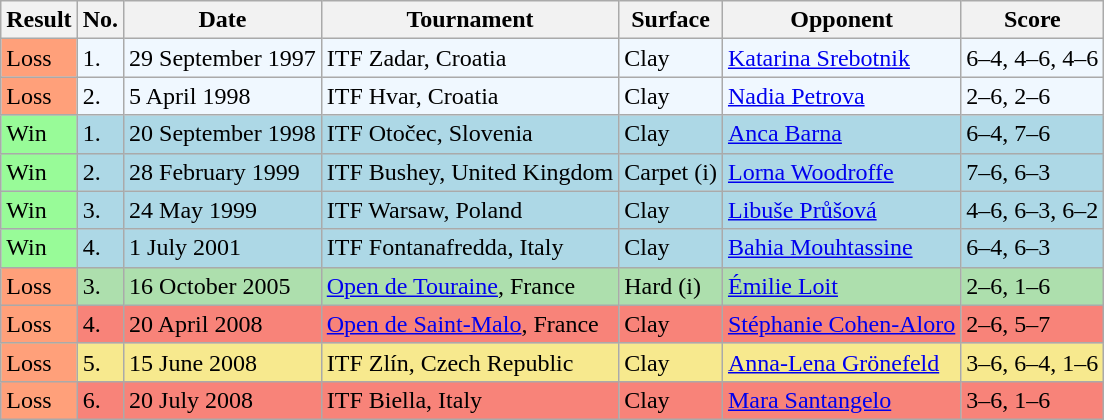<table class="sortable wikitable">
<tr>
<th>Result</th>
<th>No.</th>
<th>Date</th>
<th>Tournament</th>
<th>Surface</th>
<th>Opponent</th>
<th class="unsortable">Score</th>
</tr>
<tr style="background:#f0f8ff;">
<td style="background:#ffa07a;">Loss</td>
<td>1.</td>
<td>29 September 1997</td>
<td>ITF Zadar, Croatia</td>
<td>Clay</td>
<td> <a href='#'>Katarina Srebotnik</a></td>
<td>6–4, 4–6, 4–6</td>
</tr>
<tr style="background:#f0f8ff;">
<td style="background:#ffa07a;">Loss</td>
<td>2.</td>
<td>5 April 1998</td>
<td>ITF Hvar, Croatia</td>
<td>Clay</td>
<td> <a href='#'>Nadia Petrova</a></td>
<td>2–6, 2–6</td>
</tr>
<tr bgcolor="lightblue">
<td bgcolor="98FB98">Win</td>
<td>1.</td>
<td>20 September 1998</td>
<td>ITF Otočec, Slovenia</td>
<td>Clay</td>
<td> <a href='#'>Anca Barna</a></td>
<td>6–4, 7–6</td>
</tr>
<tr bgcolor="lightblue">
<td bgcolor="98FB98">Win</td>
<td>2.</td>
<td>28 February 1999</td>
<td>ITF Bushey, United Kingdom</td>
<td>Carpet (i)</td>
<td> <a href='#'>Lorna Woodroffe</a></td>
<td>7–6, 6–3</td>
</tr>
<tr style="background:lightblue;">
<td bgcolor="98FB98">Win</td>
<td>3.</td>
<td>24 May 1999</td>
<td>ITF Warsaw, Poland</td>
<td>Clay</td>
<td> <a href='#'>Libuše Průšová</a></td>
<td>4–6, 6–3, 6–2</td>
</tr>
<tr style="background:lightblue;">
<td bgcolor="98FB98">Win</td>
<td>4.</td>
<td>1 July 2001</td>
<td>ITF Fontanafredda, Italy</td>
<td>Clay</td>
<td> <a href='#'>Bahia Mouhtassine</a></td>
<td>6–4, 6–3</td>
</tr>
<tr style="background:#addfad;">
<td style="background:#ffa07a;">Loss</td>
<td>3.</td>
<td>16 October 2005</td>
<td><a href='#'>Open de Touraine</a>, France</td>
<td>Hard (i)</td>
<td> <a href='#'>Émilie Loit</a></td>
<td>2–6, 1–6</td>
</tr>
<tr style="background:#f88379;">
<td style="background:#ffa07a;">Loss</td>
<td>4.</td>
<td>20 April 2008</td>
<td><a href='#'>Open de Saint-Malo</a>, France</td>
<td>Clay</td>
<td> <a href='#'>Stéphanie Cohen-Aloro</a></td>
<td>2–6, 5–7</td>
</tr>
<tr style="background:#f7e98e;">
<td style="background:#ffa07a;">Loss</td>
<td>5.</td>
<td>15 June 2008</td>
<td>ITF Zlín, Czech Republic</td>
<td>Clay</td>
<td> <a href='#'>Anna-Lena Grönefeld</a></td>
<td>3–6, 6–4, 1–6</td>
</tr>
<tr style="background:#f88379;">
<td style="background:#ffa07a;">Loss</td>
<td>6.</td>
<td>20 July 2008</td>
<td>ITF Biella, Italy</td>
<td>Clay</td>
<td> <a href='#'>Mara Santangelo</a></td>
<td>3–6, 1–6</td>
</tr>
</table>
